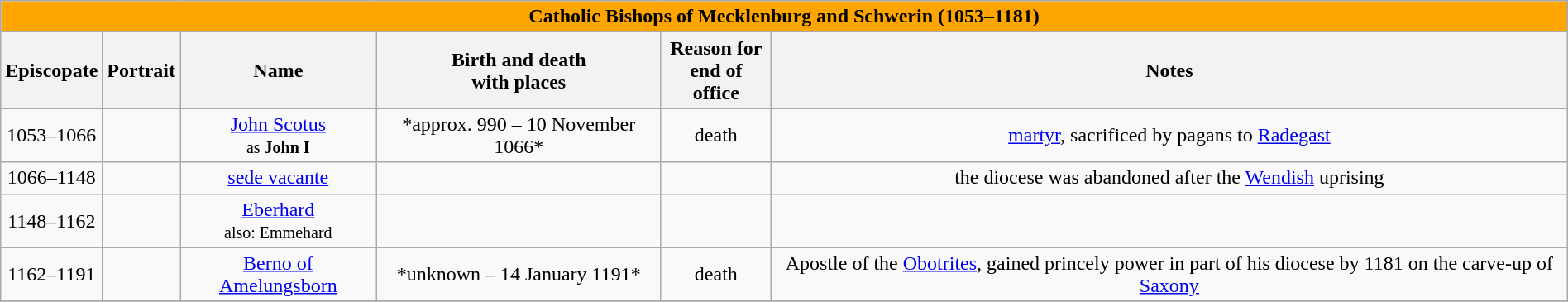<table width=100% class="wikitable">
<tr>
<td colspan="6" bgcolor=orange align=center><strong><span>Catholic Bishops of Mecklenburg and Schwerin (1053–1181)</span></strong></td>
</tr>
<tr>
<th>Episcopate</th>
<th>Portrait</th>
<th>Name</th>
<th>Birth and death<br>with places</th>
<th>Reason for <br>end of office</th>
<th>Notes</th>
</tr>
<tr>
<td align=center>1053–1066</td>
<td align=center></td>
<td align="center"><a href='#'>John Scotus</a><br><small>as <strong>John I</strong></small></td>
<td align="center">*approx. 990 – 10 November 1066*</td>
<td align="center">death</td>
<td align="center"><a href='#'>martyr</a>, sacrificed by pagans to <a href='#'>Radegast</a></td>
</tr>
<tr>
<td align=center>1066–1148</td>
<td align=center></td>
<td align="center"><a href='#'>sede vacante</a></td>
<td align="center"></td>
<td align="center"></td>
<td align="center">the diocese was abandoned after the <a href='#'>Wendish</a> uprising</td>
</tr>
<tr>
<td align=center>1148–1162</td>
<td align=center></td>
<td align="center"><a href='#'>Eberhard</a><br><small>also: Emmehard</small></td>
<td align="center"></td>
<td align="center"></td>
<td align="center"></td>
</tr>
<tr>
<td align=center>1162–1191</td>
<td align=center></td>
<td align="center"><a href='#'>Berno of Amelungsborn</a><br><small></small></td>
<td align="center">*unknown – 14 January 1191*</td>
<td align="center">death</td>
<td align="center">Apostle of the <a href='#'>Obotrites</a>, gained princely power in part of his diocese by 1181 on the carve-up of <a href='#'>Saxony</a></td>
</tr>
<tr>
</tr>
</table>
